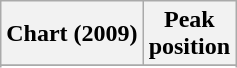<table class="wikitable sortable plainrowheaders" style="text-align:center">
<tr>
<th>Chart (2009)</th>
<th>Peak<br>position</th>
</tr>
<tr>
</tr>
<tr>
</tr>
</table>
